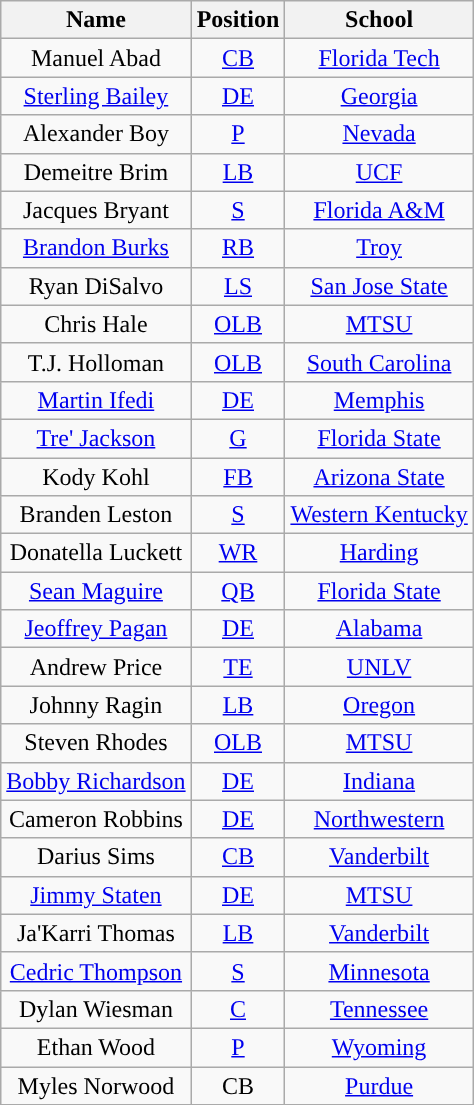<table class="wikitable">
<tr>
<th>Name</th>
<th>Position</th>
<th>School</th>
</tr>
<tr align="center">
<td>Manuel Abad</td>
<td><a href='#'>CB</a></td>
<td><a href='#'>Florida Tech</a></td>
</tr>
<tr align="center">
<td><a href='#'>Sterling Bailey</a></td>
<td><a href='#'>DE</a></td>
<td><a href='#'>Georgia</a></td>
</tr>
<tr align="center">
<td>Alexander Boy</td>
<td><a href='#'>P</a></td>
<td><a href='#'>Nevada</a></td>
</tr>
<tr align="center">
<td>Demeitre Brim</td>
<td><a href='#'>LB</a></td>
<td><a href='#'>UCF</a></td>
</tr>
<tr align="center">
<td>Jacques Bryant</td>
<td><a href='#'>S</a></td>
<td><a href='#'>Florida A&M</a></td>
</tr>
<tr align="center">
<td><a href='#'>Brandon Burks</a></td>
<td><a href='#'>RB</a></td>
<td><a href='#'>Troy</a></td>
</tr>
<tr align="center">
<td>Ryan DiSalvo</td>
<td><a href='#'>LS</a></td>
<td><a href='#'>San Jose State</a></td>
</tr>
<tr align="center">
<td>Chris Hale</td>
<td><a href='#'>OLB</a></td>
<td><a href='#'>MTSU</a></td>
</tr>
<tr align="center">
<td>T.J. Holloman</td>
<td><a href='#'>OLB</a></td>
<td><a href='#'>South Carolina</a></td>
</tr>
<tr align="center">
<td><a href='#'>Martin Ifedi</a></td>
<td><a href='#'>DE</a></td>
<td><a href='#'>Memphis</a></td>
</tr>
<tr align="center">
<td><a href='#'>Tre' Jackson</a></td>
<td><a href='#'>G</a></td>
<td><a href='#'>Florida State</a></td>
</tr>
<tr align="center">
<td>Kody Kohl</td>
<td><a href='#'>FB</a></td>
<td><a href='#'>Arizona State</a></td>
</tr>
<tr align="center">
<td>Branden Leston</td>
<td><a href='#'>S</a></td>
<td><a href='#'>Western Kentucky</a></td>
</tr>
<tr align="center">
<td>Donatella Luckett</td>
<td><a href='#'>WR</a></td>
<td><a href='#'>Harding</a></td>
</tr>
<tr align="center">
<td><a href='#'>Sean Maguire</a></td>
<td><a href='#'>QB</a></td>
<td><a href='#'>Florida State</a></td>
</tr>
<tr align="center">
<td><a href='#'>Jeoffrey Pagan</a></td>
<td><a href='#'>DE</a></td>
<td><a href='#'>Alabama</a></td>
</tr>
<tr align="center">
<td>Andrew Price</td>
<td><a href='#'>TE</a></td>
<td><a href='#'>UNLV</a></td>
</tr>
<tr align="center">
<td>Johnny Ragin</td>
<td><a href='#'>LB</a></td>
<td><a href='#'>Oregon</a></td>
</tr>
<tr align="center">
<td>Steven Rhodes</td>
<td><a href='#'>OLB</a></td>
<td><a href='#'>MTSU</a></td>
</tr>
<tr align="center">
<td><a href='#'>Bobby Richardson</a></td>
<td><a href='#'>DE</a></td>
<td><a href='#'>Indiana</a></td>
</tr>
<tr align="center">
<td>Cameron Robbins</td>
<td><a href='#'>DE</a></td>
<td><a href='#'>Northwestern</a></td>
</tr>
<tr align="center">
<td>Darius Sims</td>
<td><a href='#'>CB</a></td>
<td><a href='#'>Vanderbilt</a></td>
</tr>
<tr align="center">
<td><a href='#'>Jimmy Staten</a></td>
<td><a href='#'>DE</a></td>
<td><a href='#'>MTSU</a></td>
</tr>
<tr align="center">
<td>Ja'Karri Thomas</td>
<td><a href='#'>LB</a></td>
<td><a href='#'>Vanderbilt</a></td>
</tr>
<tr align="center">
<td><a href='#'>Cedric Thompson</a></td>
<td><a href='#'>S</a></td>
<td><a href='#'>Minnesota</a></td>
</tr>
<tr align="center">
<td>Dylan Wiesman</td>
<td><a href='#'>C</a></td>
<td><a href='#'>Tennessee</a></td>
</tr>
<tr align="center">
<td>Ethan Wood</td>
<td><a href='#'>P</a></td>
<td><a href='#'>Wyoming</a></td>
</tr>
<tr align="center">
<td>Myles Norwood</td>
<td>CB</td>
<td><a href='#'>Purdue</a></td>
</tr>
<tr align="center">
</tr>
</table>
